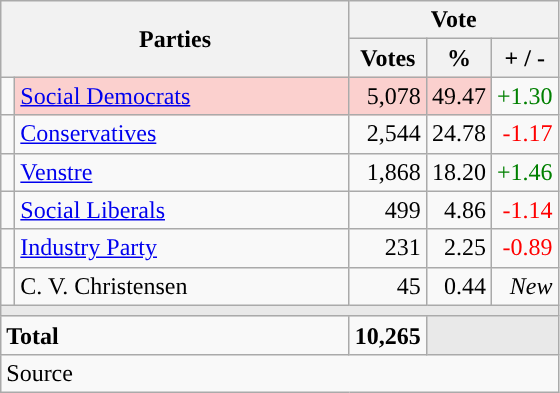<table class="wikitable" style="text-align:right;">
<tr>
<th style="text-align:centre;" rowspan="2" colspan="2" width="225">Parties</th>
<th colspan="3">Vote</th>
</tr>
<tr>
<th width="15">Votes</th>
<th width="15">%</th>
<th width="15">+ / -</th>
</tr>
<tr>
<td width="2" style="color:inherit;background:"></td>
<td bgcolor=#fbd0ce  align="left"><a href='#'>Social Democrats</a></td>
<td bgcolor=#fbd0ce>5,078</td>
<td bgcolor=#fbd0ce>49.47</td>
<td style=color:green;>+1.30</td>
</tr>
<tr>
<td width="2" style="color:inherit;background:"></td>
<td align="left"><a href='#'>Conservatives</a></td>
<td>2,544</td>
<td>24.78</td>
<td style=color:red;>-1.17</td>
</tr>
<tr>
<td width="2" style="color:inherit;background:"></td>
<td align="left"><a href='#'>Venstre</a></td>
<td>1,868</td>
<td>18.20</td>
<td style=color:green;>+1.46</td>
</tr>
<tr>
<td width="2" style="color:inherit;background:"></td>
<td align="left"><a href='#'>Social Liberals</a></td>
<td>499</td>
<td>4.86</td>
<td style=color:red;>-1.14</td>
</tr>
<tr>
<td width="2" style="color:inherit;background:"></td>
<td align="left"><a href='#'>Industry Party</a></td>
<td>231</td>
<td>2.25</td>
<td style=color:red;>-0.89</td>
</tr>
<tr>
<td width="2" style="color:inherit;background:"></td>
<td align="left">C. V. Christensen</td>
<td>45</td>
<td>0.44</td>
<td><em>New</em></td>
</tr>
<tr>
<td colspan="7" bgcolor="#E9E9E9"></td>
</tr>
<tr>
<td align="left" colspan="2"><strong>Total</strong></td>
<td><strong>10,265</strong></td>
<td bgcolor="#E9E9E9" colspan="2"></td>
</tr>
<tr>
<td align="left" colspan="6">Source</td>
</tr>
</table>
